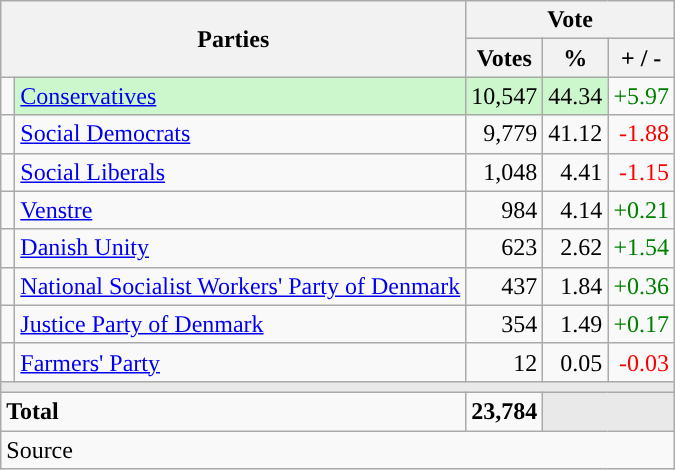<table class="wikitable" style="text-align:right;">
<tr>
<th style="text-align:centre;" rowspan="2" colspan="2" width="225">Parties</th>
<th colspan="3">Vote</th>
</tr>
<tr>
<th width="15">Votes</th>
<th width="15">%</th>
<th width="15">+ / -</th>
</tr>
<tr>
<td width="2" style="color:inherit;background:"></td>
<td bgcolor=#ccf7cc  align="left"><a href='#'>Conservatives</a></td>
<td bgcolor=#ccf7cc>10,547</td>
<td bgcolor=#ccf7cc>44.34</td>
<td style=color:green;>+5.97</td>
</tr>
<tr>
<td width="2" style="color:inherit;background:"></td>
<td align="left"><a href='#'>Social Democrats</a></td>
<td>9,779</td>
<td>41.12</td>
<td style=color:red;>-1.88</td>
</tr>
<tr>
<td width="2" style="color:inherit;background:"></td>
<td align="left"><a href='#'>Social Liberals</a></td>
<td>1,048</td>
<td>4.41</td>
<td style=color:red;>-1.15</td>
</tr>
<tr>
<td width="2" style="color:inherit;background:"></td>
<td align="left"><a href='#'>Venstre</a></td>
<td>984</td>
<td>4.14</td>
<td style=color:green;>+0.21</td>
</tr>
<tr>
<td width="2" style="color:inherit;background:"></td>
<td align="left"><a href='#'>Danish Unity</a></td>
<td>623</td>
<td>2.62</td>
<td style=color:green;>+1.54</td>
</tr>
<tr>
<td width="2" style="color:inherit;background:"></td>
<td align="left"><a href='#'>National Socialist Workers' Party of Denmark</a></td>
<td>437</td>
<td>1.84</td>
<td style=color:green;>+0.36</td>
</tr>
<tr>
<td width="2" style="color:inherit;background:"></td>
<td align="left"><a href='#'>Justice Party of Denmark</a></td>
<td>354</td>
<td>1.49</td>
<td style=color:green;>+0.17</td>
</tr>
<tr>
<td width="2" style="color:inherit;background:"></td>
<td align="left"><a href='#'>Farmers' Party</a></td>
<td>12</td>
<td>0.05</td>
<td style=color:red;>-0.03</td>
</tr>
<tr>
<td colspan="7" bgcolor="#E9E9E9"></td>
</tr>
<tr>
<td align="left" colspan="2"><strong>Total</strong></td>
<td><strong>23,784</strong></td>
<td bgcolor="#E9E9E9" colspan="2"></td>
</tr>
<tr>
<td align="left" colspan="6">Source</td>
</tr>
</table>
